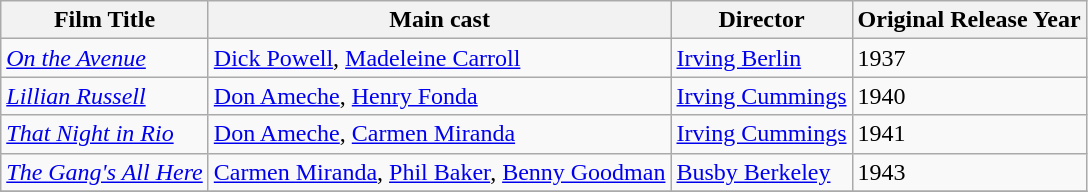<table class="wikitable sortable">
<tr>
<th>Film Title</th>
<th>Main cast</th>
<th>Director</th>
<th>Original Release Year</th>
</tr>
<tr>
<td><em><a href='#'>On the Avenue</a></em></td>
<td><a href='#'>Dick Powell</a>, <a href='#'>Madeleine Carroll</a></td>
<td><a href='#'>Irving Berlin</a></td>
<td>1937</td>
</tr>
<tr>
<td><em><a href='#'>Lillian Russell</a></em></td>
<td><a href='#'>Don Ameche</a>, <a href='#'>Henry Fonda</a></td>
<td><a href='#'>Irving Cummings</a></td>
<td>1940</td>
</tr>
<tr>
<td><em><a href='#'>That Night in Rio</a></em></td>
<td><a href='#'>Don Ameche</a>, <a href='#'>Carmen Miranda</a></td>
<td><a href='#'>Irving Cummings</a></td>
<td>1941</td>
</tr>
<tr>
<td><em><a href='#'>The Gang's All Here</a></em></td>
<td><a href='#'>Carmen Miranda</a>, <a href='#'>Phil Baker</a>, <a href='#'>Benny Goodman</a></td>
<td><a href='#'>Busby Berkeley</a></td>
<td>1943</td>
</tr>
<tr>
</tr>
</table>
